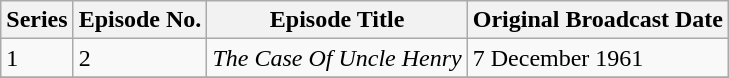<table class="wikitable">
<tr>
<th>Series</th>
<th>Episode No.</th>
<th>Episode Title</th>
<th>Original Broadcast Date</th>
</tr>
<tr>
<td rowspan="1">1</td>
<td>2</td>
<td><em>The Case Of Uncle Henry</em></td>
<td>7 December 1961</td>
</tr>
<tr>
</tr>
</table>
